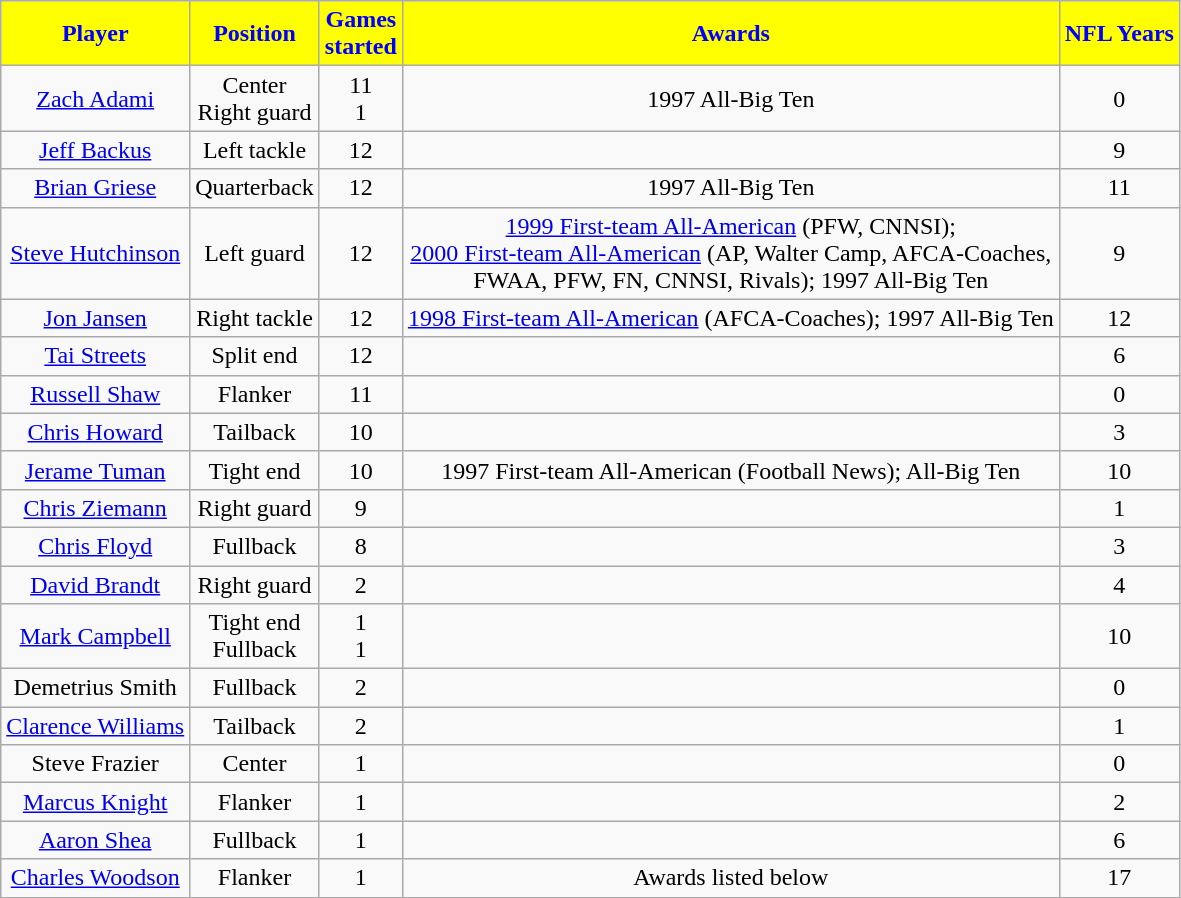<table class="wikitable" style="text-align:center;">
<tr>
<th style="background:yellow; color:blue;">Player</th>
<th style="background:yellow; color:blue;">Position</th>
<th style="background:yellow; color:blue;">Games<br>started</th>
<th style="background:yellow; color:blue;">Awards</th>
<th style="background:yellow; color:blue;">NFL Years</th>
</tr>
<tr>
<td><a href='#'>Zach Adami</a></td>
<td>Center<br>Right guard</td>
<td>11<br>1</td>
<td>1997 All-Big Ten</td>
<td>0</td>
</tr>
<tr>
<td><a href='#'>Jeff Backus</a></td>
<td>Left tackle</td>
<td>12</td>
<td></td>
<td>9</td>
</tr>
<tr>
<td><a href='#'>Brian Griese</a></td>
<td>Quarterback</td>
<td>12</td>
<td>1997 All-Big Ten</td>
<td>11</td>
</tr>
<tr>
<td><a href='#'>Steve Hutchinson</a></td>
<td>Left guard</td>
<td>12</td>
<td><a href='#'>1999 First-team All-American</a> (PFW, CNNSI);<br><a href='#'>2000 First-team All-American</a> (AP, Walter Camp, AFCA-Coaches, <br>FWAA, PFW, FN, CNNSI, Rivals); 1997 All-Big Ten</td>
<td>9</td>
</tr>
<tr>
<td><a href='#'>Jon Jansen</a></td>
<td>Right tackle</td>
<td>12</td>
<td><a href='#'>1998 First-team All-American</a> (AFCA-Coaches); 1997 All-Big Ten</td>
<td>12</td>
</tr>
<tr>
<td><a href='#'>Tai Streets</a></td>
<td>Split end</td>
<td>12</td>
<td></td>
<td>6</td>
</tr>
<tr>
<td><a href='#'>Russell Shaw</a></td>
<td>Flanker</td>
<td>11</td>
<td></td>
<td>0</td>
</tr>
<tr>
<td><a href='#'>Chris Howard</a></td>
<td>Tailback</td>
<td>10</td>
<td></td>
<td>3</td>
</tr>
<tr>
<td><a href='#'>Jerame Tuman</a></td>
<td>Tight end</td>
<td>10</td>
<td>1997 First-team All-American (Football News); All-Big Ten</td>
<td>10</td>
</tr>
<tr>
<td><a href='#'>Chris Ziemann</a></td>
<td>Right guard</td>
<td>9</td>
<td></td>
<td>1</td>
</tr>
<tr>
<td><a href='#'>Chris Floyd</a></td>
<td>Fullback</td>
<td>8</td>
<td></td>
<td>3</td>
</tr>
<tr>
<td><a href='#'>David Brandt</a></td>
<td>Right guard</td>
<td>2</td>
<td></td>
<td>4</td>
</tr>
<tr>
<td><a href='#'>Mark Campbell</a></td>
<td>Tight end<br>Fullback</td>
<td>1<br>1</td>
<td></td>
<td>10</td>
</tr>
<tr>
<td>Demetrius Smith</td>
<td>Fullback</td>
<td>2</td>
<td></td>
<td>0</td>
</tr>
<tr>
<td><a href='#'>Clarence Williams</a></td>
<td>Tailback</td>
<td>2</td>
<td></td>
<td>1</td>
</tr>
<tr>
<td>Steve Frazier</td>
<td>Center</td>
<td>1</td>
<td></td>
<td>0</td>
</tr>
<tr>
<td><a href='#'>Marcus Knight</a></td>
<td>Flanker</td>
<td>1</td>
<td></td>
<td>2</td>
</tr>
<tr>
<td><a href='#'>Aaron Shea</a></td>
<td>Fullback</td>
<td>1</td>
<td></td>
<td>6</td>
</tr>
<tr>
<td><a href='#'>Charles Woodson</a></td>
<td>Flanker</td>
<td>1</td>
<td>Awards listed below</td>
<td>17</td>
</tr>
</table>
